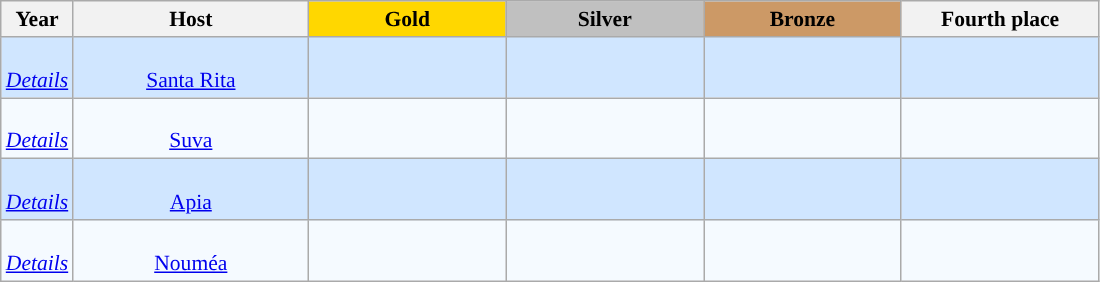<table class="wikitable" style="font-size: 90%; text-align: center;">
<tr>
<th width="30">Year</th>
<th width="150">Host</th>
<th width="125" style="background: gold;">Gold</th>
<th width="125" style="background: silver;">Silver</th>
<th width="125" style="background: #cc9966;">Bronze</th>
<th width="125" style="background:">Fourth place</th>
</tr>
<tr style="background: #D0E6FF;">
<td><br><em><a href='#'>Details</a></em></td>
<td><br><a href='#'>Santa Rita</a></td>
<td><strong></strong></td>
<td></td>
<td></td>
<td></td>
</tr>
<tr style="background: #F5FAFF;">
<td><br><em><a href='#'>Details</a></em></td>
<td><br><a href='#'>Suva</a></td>
<td><strong></strong></td>
<td></td>
<td></td>
<td></td>
</tr>
<tr style="background: #D0E6FF;">
<td><br><em><a href='#'>Details</a></em></td>
<td><br><a href='#'>Apia</a></td>
<td><strong></strong></td>
<td></td>
<td></td>
<td></td>
</tr>
<tr style="background: #F5FAFF;">
<td><br><em><a href='#'>Details</a></em></td>
<td><br><a href='#'>Nouméa</a></td>
<td><strong></strong></td>
<td></td>
<td></td>
<td></td>
</tr>
</table>
